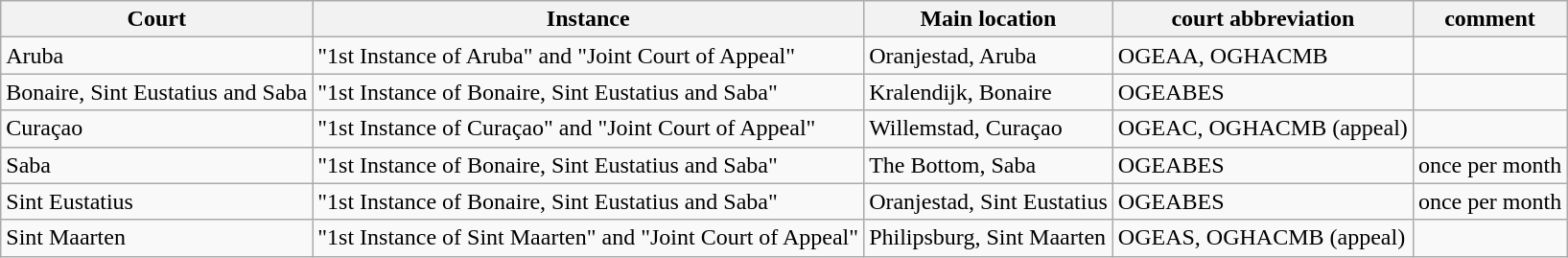<table class="wikitable sortable">
<tr>
<th>Court</th>
<th>Instance</th>
<th>Main location</th>
<th>court abbreviation</th>
<th>comment</th>
</tr>
<tr>
<td>Aruba</td>
<td>"1st Instance of Aruba" and "Joint Court of Appeal"</td>
<td>Oranjestad, Aruba</td>
<td>OGEAA, OGHACMB</td>
<td></td>
</tr>
<tr>
<td>Bonaire, Sint Eustatius and Saba</td>
<td>"1st Instance of Bonaire, Sint Eustatius and Saba"</td>
<td>Kralendijk, Bonaire</td>
<td>OGEABES</td>
<td></td>
</tr>
<tr>
<td>Curaçao</td>
<td>"1st Instance of Curaçao" and "Joint Court of Appeal"</td>
<td>Willemstad, Curaçao</td>
<td>OGEAC, OGHACMB (appeal)</td>
<td></td>
</tr>
<tr>
<td>Saba</td>
<td>"1st Instance of Bonaire, Sint Eustatius and Saba"</td>
<td>The Bottom, Saba</td>
<td>OGEABES</td>
<td>once per month</td>
</tr>
<tr>
<td>Sint Eustatius</td>
<td>"1st Instance of Bonaire, Sint Eustatius and Saba"</td>
<td>Oranjestad, Sint Eustatius</td>
<td>OGEABES</td>
<td>once per month</td>
</tr>
<tr>
<td>Sint Maarten</td>
<td>"1st Instance of Sint Maarten" and "Joint Court of Appeal"</td>
<td>Philipsburg, Sint Maarten</td>
<td>OGEAS, OGHACMB (appeal)</td>
<td></td>
</tr>
</table>
